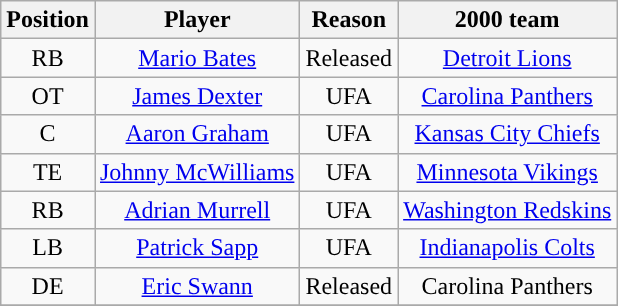<table class="wikitable" style="text-align:center">
<tr>
<th>Position</th>
<th>Player</th>
<th>Reason</th>
<th>2000 team</th>
</tr>
<tr>
<td>RB</td>
<td><a href='#'>Mario Bates</a></td>
<td>Released</td>
<td><a href='#'>Detroit Lions</a></td>
</tr>
<tr>
<td>OT</td>
<td><a href='#'>James Dexter</a></td>
<td>UFA</td>
<td><a href='#'>Carolina Panthers</a></td>
</tr>
<tr>
<td>C</td>
<td><a href='#'>Aaron Graham</a></td>
<td>UFA</td>
<td><a href='#'>Kansas City Chiefs</a></td>
</tr>
<tr>
<td>TE</td>
<td><a href='#'>Johnny McWilliams</a></td>
<td>UFA</td>
<td><a href='#'>Minnesota Vikings</a></td>
</tr>
<tr>
<td>RB</td>
<td><a href='#'>Adrian Murrell</a></td>
<td>UFA</td>
<td><a href='#'>Washington Redskins</a></td>
</tr>
<tr>
<td>LB</td>
<td><a href='#'>Patrick Sapp</a></td>
<td>UFA</td>
<td><a href='#'>Indianapolis Colts</a></td>
</tr>
<tr>
<td>DE</td>
<td><a href='#'>Eric Swann</a></td>
<td>Released</td>
<td>Carolina Panthers</td>
</tr>
<tr>
</tr>
</table>
